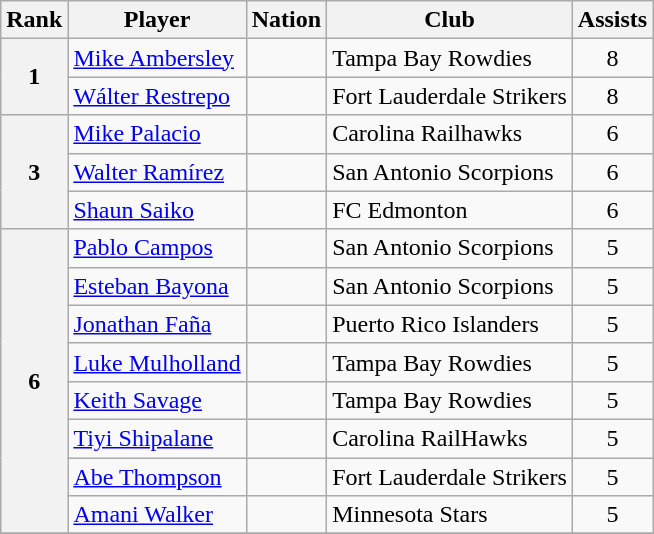<table class="wikitable">
<tr>
<th>Rank</th>
<th>Player</th>
<th>Nation</th>
<th>Club</th>
<th>Assists</th>
</tr>
<tr>
<th rowspan="2">1</th>
<td><a href='#'>Mike Ambersley</a></td>
<td></td>
<td>Tampa Bay Rowdies</td>
<td style="text-align:center;">8</td>
</tr>
<tr>
<td><a href='#'>Wálter Restrepo</a></td>
<td></td>
<td>Fort Lauderdale Strikers</td>
<td style="text-align:center;">8</td>
</tr>
<tr>
<th rowspan="3">3</th>
<td><a href='#'>Mike Palacio</a></td>
<td></td>
<td>Carolina Railhawks</td>
<td style="text-align:center;">6</td>
</tr>
<tr>
<td><a href='#'>Walter Ramírez</a></td>
<td></td>
<td>San Antonio Scorpions</td>
<td style="text-align:center;">6</td>
</tr>
<tr>
<td><a href='#'>Shaun Saiko</a></td>
<td></td>
<td>FC Edmonton</td>
<td style="text-align:center;">6</td>
</tr>
<tr>
<th rowspan="8">6</th>
<td><a href='#'>Pablo Campos</a></td>
<td></td>
<td>San Antonio Scorpions</td>
<td style="text-align:center;">5</td>
</tr>
<tr>
<td><a href='#'>Esteban Bayona</a></td>
<td></td>
<td>San Antonio Scorpions</td>
<td style="text-align:center;">5</td>
</tr>
<tr>
<td><a href='#'>Jonathan Faña</a></td>
<td></td>
<td>Puerto Rico Islanders</td>
<td style="text-align:center;">5</td>
</tr>
<tr>
<td><a href='#'>Luke Mulholland</a></td>
<td></td>
<td>Tampa Bay Rowdies</td>
<td style="text-align:center;">5</td>
</tr>
<tr>
<td><a href='#'>Keith Savage</a></td>
<td></td>
<td>Tampa Bay Rowdies</td>
<td style="text-align:center;">5</td>
</tr>
<tr>
<td><a href='#'>Tiyi Shipalane</a></td>
<td></td>
<td>Carolina RailHawks</td>
<td style="text-align:center;">5</td>
</tr>
<tr>
<td><a href='#'>Abe Thompson</a></td>
<td></td>
<td>Fort Lauderdale Strikers</td>
<td style="text-align:center;">5</td>
</tr>
<tr>
<td><a href='#'>Amani Walker</a></td>
<td></td>
<td>Minnesota Stars</td>
<td style="text-align:center;">5</td>
</tr>
<tr>
</tr>
</table>
